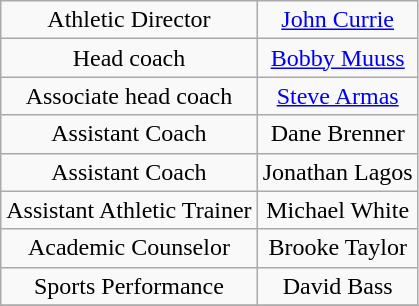<table class="wikitable" style="text-align: center;">
<tr>
<td>Athletic Director</td>
<td><a href='#'>John Currie</a></td>
</tr>
<tr>
<td>Head coach</td>
<td><a href='#'>Bobby Muuss</a></td>
</tr>
<tr>
<td>Associate head coach</td>
<td><a href='#'>Steve Armas</a></td>
</tr>
<tr>
<td>Assistant Coach</td>
<td>Dane Brenner</td>
</tr>
<tr>
<td>Assistant Coach</td>
<td>Jonathan Lagos</td>
</tr>
<tr>
<td>Assistant Athletic Trainer</td>
<td>Michael White</td>
</tr>
<tr>
<td>Academic Counselor</td>
<td>Brooke Taylor</td>
</tr>
<tr>
<td>Sports Performance</td>
<td>David Bass</td>
</tr>
<tr>
</tr>
</table>
